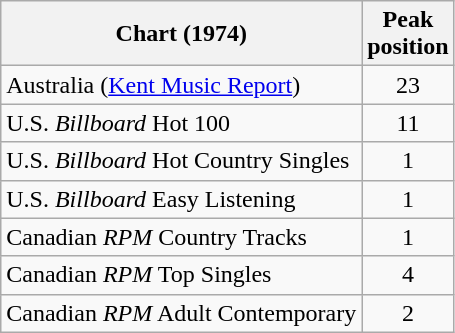<table class="wikitable sortable">
<tr>
<th>Chart (1974)</th>
<th>Peak<br>position</th>
</tr>
<tr>
<td>Australia (<a href='#'>Kent Music Report</a>)</td>
<td style="text-align:center;">23</td>
</tr>
<tr>
<td>U.S. <em>Billboard</em> Hot 100</td>
<td align="center">11</td>
</tr>
<tr>
<td>U.S. <em>Billboard</em> Hot Country Singles</td>
<td align="center">1</td>
</tr>
<tr>
<td>U.S. <em>Billboard</em> Easy Listening</td>
<td align="center">1</td>
</tr>
<tr>
<td>Canadian <em>RPM</em> Country Tracks</td>
<td align="center">1</td>
</tr>
<tr>
<td>Canadian <em>RPM</em> Top Singles</td>
<td align="center">4</td>
</tr>
<tr>
<td>Canadian <em>RPM</em> Adult Contemporary</td>
<td align="center">2</td>
</tr>
</table>
